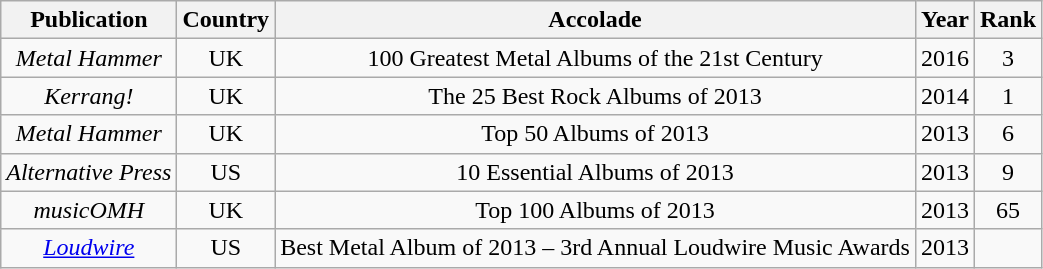<table class="wikitable sortable plainrowheaders" style="text-align:center">
<tr>
<th>Publication</th>
<th>Country</th>
<th>Accolade</th>
<th>Year</th>
<th>Rank</th>
</tr>
<tr>
<td><em>Metal Hammer</em></td>
<td style="text-align:center;">UK</td>
<td>100 Greatest Metal Albums of the 21st Century</td>
<td>2016</td>
<td style="text-align:center;">3</td>
</tr>
<tr>
<td><em>Kerrang!</em></td>
<td style="text-align:center;">UK</td>
<td>The 25 Best Rock Albums of 2013</td>
<td>2014</td>
<td style="text-align:center;">1</td>
</tr>
<tr>
<td><em>Metal Hammer</em></td>
<td style="text-align:center;">UK</td>
<td>Top 50 Albums of 2013</td>
<td>2013</td>
<td style="text-align:center;">6</td>
</tr>
<tr>
<td><em>Alternative Press</em></td>
<td style="text-align:center;">US</td>
<td>10 Essential Albums of 2013</td>
<td>2013</td>
<td style="text-align:center;">9</td>
</tr>
<tr>
<td><em>musicOMH</em></td>
<td style="text-align:center;">UK</td>
<td>Top 100 Albums of 2013</td>
<td>2013</td>
<td style="text-align:center;">65</td>
</tr>
<tr>
<td><em><a href='#'>Loudwire</a></em></td>
<td style="text-align:center;">US</td>
<td>Best Metal Album of 2013 – 3rd Annual Loudwire Music Awards</td>
<td>2013</td>
<td></td>
</tr>
</table>
